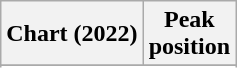<table class="wikitable sortable plainrowheaders" style="text-align:center;">
<tr>
<th scope="col">Chart (2022)</th>
<th scope="col">Peak<br>position</th>
</tr>
<tr>
</tr>
<tr>
</tr>
</table>
